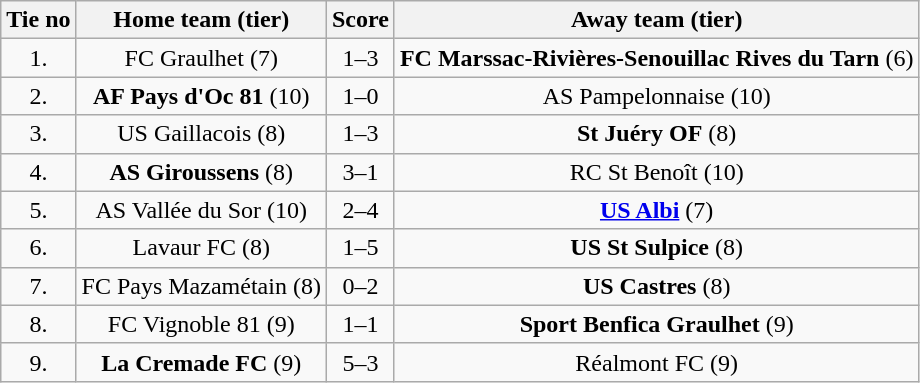<table class="wikitable" style="text-align: center">
<tr>
<th>Tie no</th>
<th>Home team (tier)</th>
<th>Score</th>
<th>Away team (tier)</th>
</tr>
<tr>
<td>1.</td>
<td>FC Graulhet (7)</td>
<td>1–3</td>
<td><strong>FC Marssac-Rivières-Senouillac Rives du Tarn</strong> (6)</td>
</tr>
<tr>
<td>2.</td>
<td><strong>AF Pays d'Oc 81</strong> (10)</td>
<td>1–0</td>
<td>AS Pampelonnaise (10)</td>
</tr>
<tr>
<td>3.</td>
<td>US Gaillacois (8)</td>
<td>1–3</td>
<td><strong>St Juéry OF</strong> (8)</td>
</tr>
<tr>
<td>4.</td>
<td><strong>AS Giroussens</strong> (8)</td>
<td>3–1</td>
<td>RC St Benoît (10)</td>
</tr>
<tr>
<td>5.</td>
<td>AS Vallée du Sor (10)</td>
<td>2–4</td>
<td><strong><a href='#'>US Albi</a></strong> (7)</td>
</tr>
<tr>
<td>6.</td>
<td>Lavaur FC (8)</td>
<td>1–5</td>
<td><strong>US St Sulpice</strong> (8)</td>
</tr>
<tr>
<td>7.</td>
<td>FC Pays Mazamétain (8)</td>
<td>0–2</td>
<td><strong>US Castres</strong> (8)</td>
</tr>
<tr>
<td>8.</td>
<td>FC Vignoble 81 (9)</td>
<td>1–1 </td>
<td><strong>Sport Benfica Graulhet</strong> (9)</td>
</tr>
<tr>
<td>9.</td>
<td><strong>La Cremade FC</strong> (9)</td>
<td>5–3</td>
<td>Réalmont FC (9)</td>
</tr>
</table>
